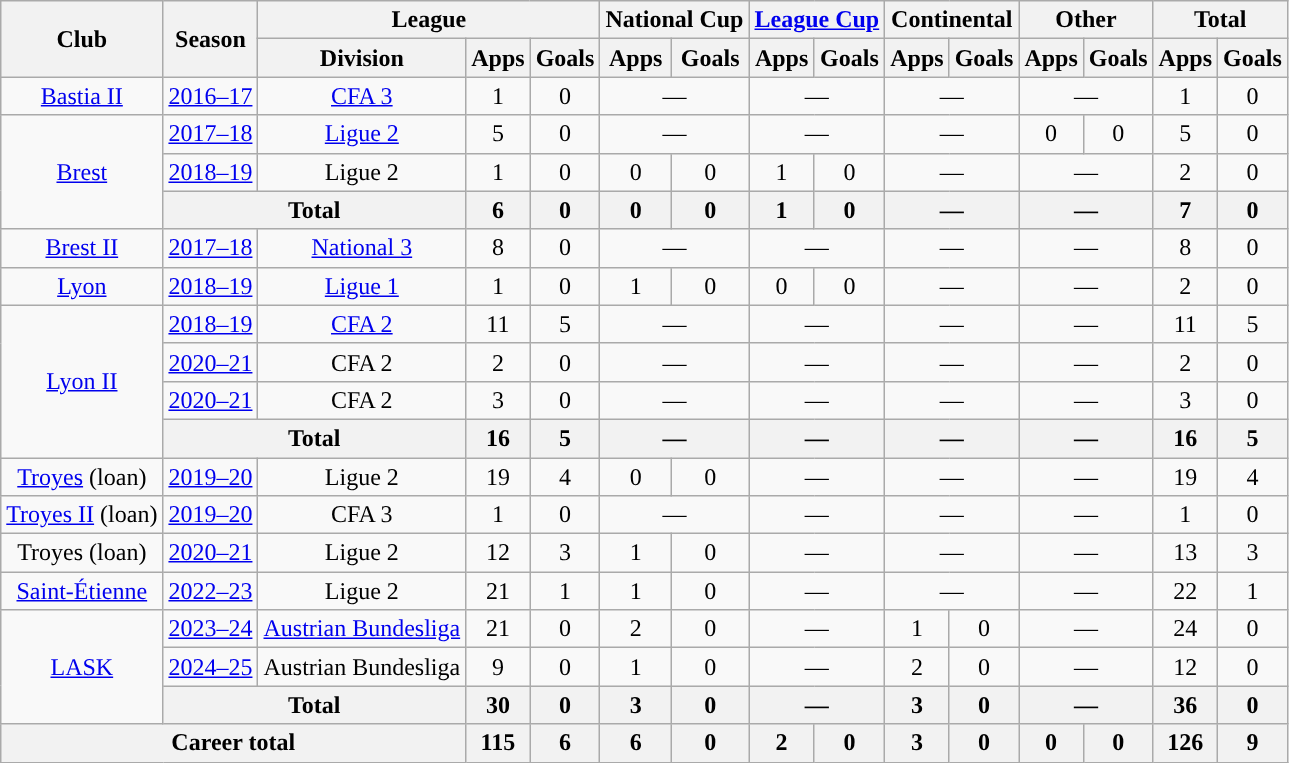<table class="wikitable" style="text-align: center">
<tr>
<th rowspan="2">Club</th>
<th rowspan="2">Season</th>
<th colspan="3">League</th>
<th colspan="2">National Cup</th>
<th colspan="2"><a href='#'>League Cup</a></th>
<th colspan="2">Continental</th>
<th colspan="2">Other</th>
<th colspan="2">Total</th>
</tr>
<tr>
<th>Division</th>
<th>Apps</th>
<th>Goals</th>
<th>Apps</th>
<th>Goals</th>
<th>Apps</th>
<th>Goals</th>
<th>Apps</th>
<th>Goals</th>
<th>Apps</th>
<th>Goals</th>
<th>Apps</th>
<th>Goals</th>
</tr>
<tr>
<td><a href='#'>Bastia II</a></td>
<td><a href='#'>2016–17</a></td>
<td><a href='#'>CFA 3</a></td>
<td>1</td>
<td>0</td>
<td colspan="2">—</td>
<td colspan="2">—</td>
<td colspan="2">—</td>
<td colspan="2">—</td>
<td>1</td>
<td>0</td>
</tr>
<tr>
<td rowspan="3"><a href='#'>Brest</a></td>
<td><a href='#'>2017–18</a></td>
<td><a href='#'>Ligue 2</a></td>
<td>5</td>
<td>0</td>
<td colspan="2">—</td>
<td colspan="2">—</td>
<td colspan="2">—</td>
<td>0</td>
<td>0</td>
<td>5</td>
<td>0</td>
</tr>
<tr>
<td><a href='#'>2018–19</a></td>
<td>Ligue 2</td>
<td>1</td>
<td>0</td>
<td>0</td>
<td>0</td>
<td>1</td>
<td>0</td>
<td colspan="2">—</td>
<td colspan="2">—</td>
<td>2</td>
<td>0</td>
</tr>
<tr>
<th colspan="2">Total</th>
<th>6</th>
<th>0</th>
<th>0</th>
<th>0</th>
<th>1</th>
<th>0</th>
<th colspan="2">—</th>
<th colspan="2">—</th>
<th>7</th>
<th>0</th>
</tr>
<tr>
<td><a href='#'>Brest II</a></td>
<td><a href='#'>2017–18</a></td>
<td><a href='#'>National 3</a></td>
<td>8</td>
<td>0</td>
<td colspan="2">—</td>
<td colspan="2">—</td>
<td colspan="2">—</td>
<td colspan="2">—</td>
<td>8</td>
<td>0</td>
</tr>
<tr>
<td><a href='#'>Lyon</a></td>
<td><a href='#'>2018–19</a></td>
<td><a href='#'>Ligue 1</a></td>
<td>1</td>
<td>0</td>
<td>1</td>
<td>0</td>
<td>0</td>
<td>0</td>
<td colspan="2">—</td>
<td colspan="2">—</td>
<td>2</td>
<td>0</td>
</tr>
<tr>
<td rowspan="4"><a href='#'>Lyon II</a></td>
<td><a href='#'>2018–19</a></td>
<td><a href='#'>CFA 2</a></td>
<td>11</td>
<td>5</td>
<td colspan="2">—</td>
<td colspan="2">—</td>
<td colspan="2">—</td>
<td colspan="2">—</td>
<td>11</td>
<td>5</td>
</tr>
<tr>
<td><a href='#'>2020–21</a></td>
<td>CFA 2</td>
<td>2</td>
<td>0</td>
<td colspan="2">—</td>
<td colspan="2">—</td>
<td colspan="2">—</td>
<td colspan="2">—</td>
<td>2</td>
<td>0</td>
</tr>
<tr>
<td><a href='#'>2020–21</a></td>
<td>CFA 2</td>
<td>3</td>
<td>0</td>
<td colspan="2">—</td>
<td colspan="2">—</td>
<td colspan="2">—</td>
<td colspan="2">—</td>
<td>3</td>
<td>0</td>
</tr>
<tr>
<th colspan="2">Total</th>
<th>16</th>
<th>5</th>
<th colspan="2">—</th>
<th colspan="2">—</th>
<th colspan="2">—</th>
<th colspan="2">—</th>
<th>16</th>
<th>5</th>
</tr>
<tr>
<td><a href='#'>Troyes</a> (loan)</td>
<td><a href='#'>2019–20</a></td>
<td>Ligue 2</td>
<td>19</td>
<td>4</td>
<td>0</td>
<td>0</td>
<td colspan="2">—</td>
<td colspan="2">—</td>
<td colspan="2">—</td>
<td>19</td>
<td>4</td>
</tr>
<tr>
<td><a href='#'>Troyes II</a> (loan)</td>
<td><a href='#'>2019–20</a></td>
<td>CFA 3</td>
<td>1</td>
<td>0</td>
<td colspan="2">—</td>
<td colspan="2">—</td>
<td colspan="2">—</td>
<td colspan="2">—</td>
<td>1</td>
<td>0</td>
</tr>
<tr>
<td>Troyes (loan)</td>
<td><a href='#'>2020–21</a></td>
<td>Ligue 2</td>
<td>12</td>
<td>3</td>
<td>1</td>
<td>0</td>
<td colspan="2">—</td>
<td colspan="2">—</td>
<td colspan="2">—</td>
<td>13</td>
<td>3</td>
</tr>
<tr>
<td><a href='#'>Saint-Étienne</a></td>
<td><a href='#'>2022–23</a></td>
<td>Ligue 2</td>
<td>21</td>
<td>1</td>
<td>1</td>
<td>0</td>
<td colspan="2">—</td>
<td colspan="2">—</td>
<td colspan="2">—</td>
<td>22</td>
<td>1</td>
</tr>
<tr>
<td rowspan="3"><a href='#'>LASK</a></td>
<td><a href='#'>2023–24</a></td>
<td><a href='#'>Austrian Bundesliga</a></td>
<td>21</td>
<td>0</td>
<td>2</td>
<td>0</td>
<td colspan="2">—</td>
<td>1</td>
<td>0</td>
<td colspan="2">—</td>
<td>24</td>
<td>0</td>
</tr>
<tr>
<td><a href='#'>2024–25</a></td>
<td>Austrian Bundesliga</td>
<td>9</td>
<td>0</td>
<td>1</td>
<td>0</td>
<td colspan="2">—</td>
<td>2</td>
<td>0</td>
<td colspan="2">—</td>
<td>12</td>
<td>0</td>
</tr>
<tr>
<th colspan="2">Total</th>
<th>30</th>
<th>0</th>
<th>3</th>
<th>0</th>
<th colspan="2">—</th>
<th>3</th>
<th>0</th>
<th colspan="2">—</th>
<th>36</th>
<th>0</th>
</tr>
<tr>
<th colspan="3">Career total</th>
<th>115</th>
<th>6</th>
<th>6</th>
<th>0</th>
<th>2</th>
<th>0</th>
<th>3</th>
<th>0</th>
<th>0</th>
<th>0</th>
<th>126</th>
<th>9</th>
</tr>
</table>
